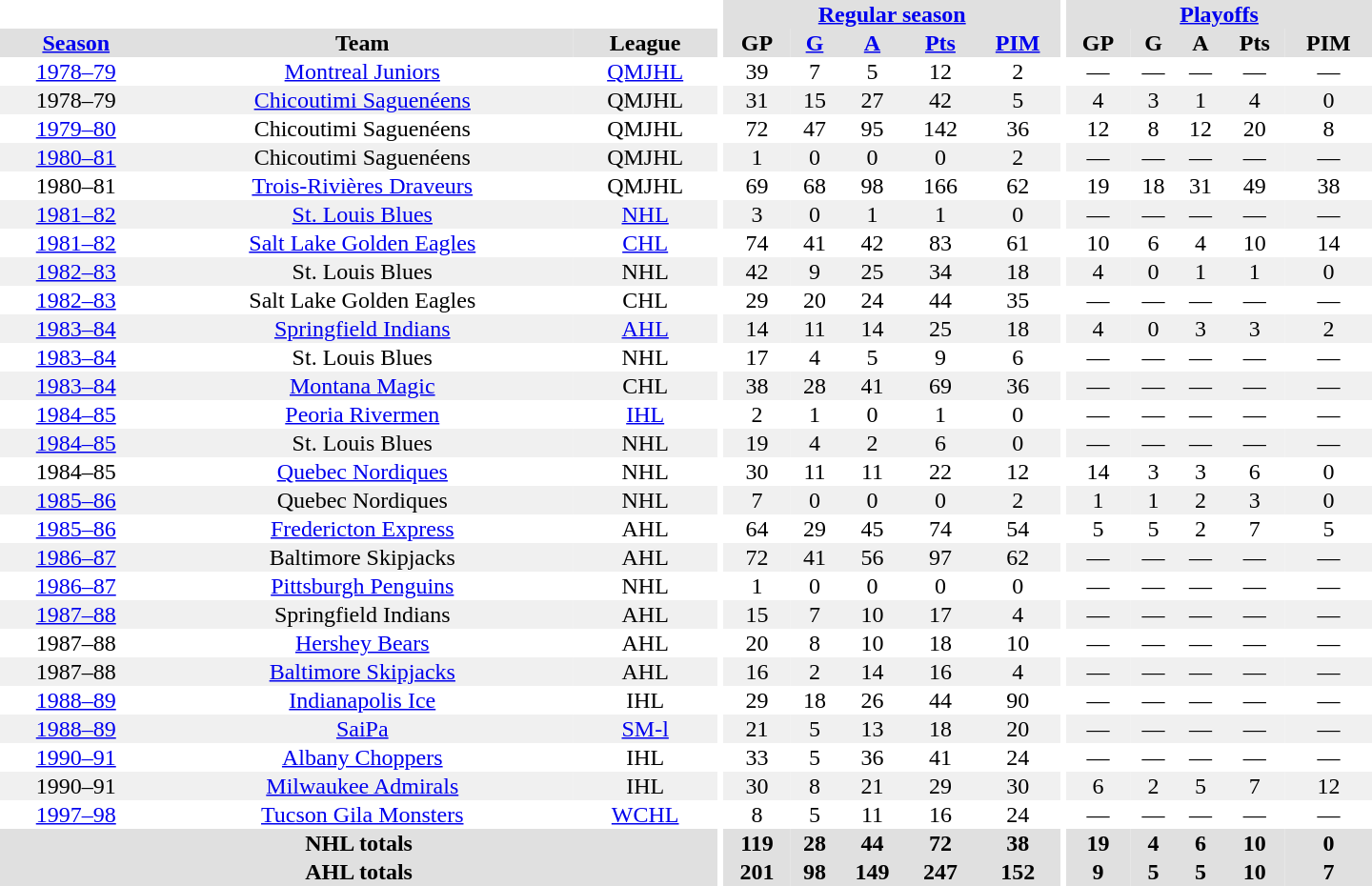<table border="0" cellpadding="1" cellspacing="0" style="text-align:center; width:60em">
<tr bgcolor="#e0e0e0">
<th colspan="3" bgcolor="#ffffff"></th>
<th rowspan="99" bgcolor="#ffffff"></th>
<th colspan="5"><a href='#'>Regular season</a></th>
<th rowspan="99" bgcolor="#ffffff"></th>
<th colspan="5"><a href='#'>Playoffs</a></th>
</tr>
<tr bgcolor="#e0e0e0">
<th><a href='#'>Season</a></th>
<th>Team</th>
<th>League</th>
<th>GP</th>
<th><a href='#'>G</a></th>
<th><a href='#'>A</a></th>
<th><a href='#'>Pts</a></th>
<th><a href='#'>PIM</a></th>
<th>GP</th>
<th>G</th>
<th>A</th>
<th>Pts</th>
<th>PIM</th>
</tr>
<tr>
<td><a href='#'>1978–79</a></td>
<td><a href='#'>Montreal Juniors</a></td>
<td><a href='#'>QMJHL</a></td>
<td>39</td>
<td>7</td>
<td>5</td>
<td>12</td>
<td>2</td>
<td>—</td>
<td>—</td>
<td>—</td>
<td>—</td>
<td>—</td>
</tr>
<tr bgcolor="#f0f0f0">
<td>1978–79</td>
<td><a href='#'>Chicoutimi Saguenéens</a></td>
<td>QMJHL</td>
<td>31</td>
<td>15</td>
<td>27</td>
<td>42</td>
<td>5</td>
<td>4</td>
<td>3</td>
<td>1</td>
<td>4</td>
<td>0</td>
</tr>
<tr>
<td><a href='#'>1979–80</a></td>
<td>Chicoutimi Saguenéens</td>
<td>QMJHL</td>
<td>72</td>
<td>47</td>
<td>95</td>
<td>142</td>
<td>36</td>
<td>12</td>
<td>8</td>
<td>12</td>
<td>20</td>
<td>8</td>
</tr>
<tr bgcolor="#f0f0f0">
<td><a href='#'>1980–81</a></td>
<td>Chicoutimi Saguenéens</td>
<td>QMJHL</td>
<td>1</td>
<td>0</td>
<td>0</td>
<td>0</td>
<td>2</td>
<td>—</td>
<td>—</td>
<td>—</td>
<td>—</td>
<td>—</td>
</tr>
<tr>
<td>1980–81</td>
<td><a href='#'>Trois-Rivières Draveurs</a></td>
<td>QMJHL</td>
<td>69</td>
<td>68</td>
<td>98</td>
<td>166</td>
<td>62</td>
<td>19</td>
<td>18</td>
<td>31</td>
<td>49</td>
<td>38</td>
</tr>
<tr bgcolor="#f0f0f0">
<td><a href='#'>1981–82</a></td>
<td><a href='#'>St. Louis Blues</a></td>
<td><a href='#'>NHL</a></td>
<td>3</td>
<td>0</td>
<td>1</td>
<td>1</td>
<td>0</td>
<td>—</td>
<td>—</td>
<td>—</td>
<td>—</td>
<td>—</td>
</tr>
<tr>
<td><a href='#'>1981–82</a></td>
<td><a href='#'>Salt Lake Golden Eagles</a></td>
<td><a href='#'>CHL</a></td>
<td>74</td>
<td>41</td>
<td>42</td>
<td>83</td>
<td>61</td>
<td>10</td>
<td>6</td>
<td>4</td>
<td>10</td>
<td>14</td>
</tr>
<tr bgcolor="#f0f0f0">
<td><a href='#'>1982–83</a></td>
<td>St. Louis Blues</td>
<td>NHL</td>
<td>42</td>
<td>9</td>
<td>25</td>
<td>34</td>
<td>18</td>
<td>4</td>
<td>0</td>
<td>1</td>
<td>1</td>
<td>0</td>
</tr>
<tr>
<td><a href='#'>1982–83</a></td>
<td>Salt Lake Golden Eagles</td>
<td>CHL</td>
<td>29</td>
<td>20</td>
<td>24</td>
<td>44</td>
<td>35</td>
<td>—</td>
<td>—</td>
<td>—</td>
<td>—</td>
<td>—</td>
</tr>
<tr bgcolor="#f0f0f0">
<td><a href='#'>1983–84</a></td>
<td><a href='#'>Springfield Indians</a></td>
<td><a href='#'>AHL</a></td>
<td>14</td>
<td>11</td>
<td>14</td>
<td>25</td>
<td>18</td>
<td>4</td>
<td>0</td>
<td>3</td>
<td>3</td>
<td>2</td>
</tr>
<tr>
<td><a href='#'>1983–84</a></td>
<td>St. Louis Blues</td>
<td>NHL</td>
<td>17</td>
<td>4</td>
<td>5</td>
<td>9</td>
<td>6</td>
<td>—</td>
<td>—</td>
<td>—</td>
<td>—</td>
<td>—</td>
</tr>
<tr bgcolor="#f0f0f0">
<td><a href='#'>1983–84</a></td>
<td><a href='#'>Montana Magic</a></td>
<td>CHL</td>
<td>38</td>
<td>28</td>
<td>41</td>
<td>69</td>
<td>36</td>
<td>—</td>
<td>—</td>
<td>—</td>
<td>—</td>
<td>—</td>
</tr>
<tr>
<td><a href='#'>1984–85</a></td>
<td><a href='#'>Peoria Rivermen</a></td>
<td><a href='#'>IHL</a></td>
<td>2</td>
<td>1</td>
<td>0</td>
<td>1</td>
<td>0</td>
<td>—</td>
<td>—</td>
<td>—</td>
<td>—</td>
<td>—</td>
</tr>
<tr bgcolor="#f0f0f0">
<td><a href='#'>1984–85</a></td>
<td>St. Louis Blues</td>
<td>NHL</td>
<td>19</td>
<td>4</td>
<td>2</td>
<td>6</td>
<td>0</td>
<td>—</td>
<td>—</td>
<td>—</td>
<td>—</td>
<td>—</td>
</tr>
<tr>
<td>1984–85</td>
<td><a href='#'>Quebec Nordiques</a></td>
<td>NHL</td>
<td>30</td>
<td>11</td>
<td>11</td>
<td>22</td>
<td>12</td>
<td>14</td>
<td>3</td>
<td>3</td>
<td>6</td>
<td>0</td>
</tr>
<tr bgcolor="#f0f0f0">
<td><a href='#'>1985–86</a></td>
<td>Quebec Nordiques</td>
<td>NHL</td>
<td>7</td>
<td>0</td>
<td>0</td>
<td>0</td>
<td>2</td>
<td>1</td>
<td>1</td>
<td>2</td>
<td>3</td>
<td>0</td>
</tr>
<tr>
<td><a href='#'>1985–86</a></td>
<td><a href='#'>Fredericton Express</a></td>
<td>AHL</td>
<td>64</td>
<td>29</td>
<td>45</td>
<td>74</td>
<td>54</td>
<td>5</td>
<td>5</td>
<td>2</td>
<td>7</td>
<td>5</td>
</tr>
<tr bgcolor="#f0f0f0">
<td><a href='#'>1986–87</a></td>
<td>Baltimore Skipjacks</td>
<td>AHL</td>
<td>72</td>
<td>41</td>
<td>56</td>
<td>97</td>
<td>62</td>
<td>—</td>
<td>—</td>
<td>—</td>
<td>—</td>
<td>—</td>
</tr>
<tr>
<td><a href='#'>1986–87</a></td>
<td><a href='#'>Pittsburgh Penguins</a></td>
<td>NHL</td>
<td>1</td>
<td>0</td>
<td>0</td>
<td>0</td>
<td>0</td>
<td>—</td>
<td>—</td>
<td>—</td>
<td>—</td>
<td>—</td>
</tr>
<tr bgcolor="#f0f0f0">
<td><a href='#'>1987–88</a></td>
<td>Springfield Indians</td>
<td>AHL</td>
<td>15</td>
<td>7</td>
<td>10</td>
<td>17</td>
<td>4</td>
<td>—</td>
<td>—</td>
<td>—</td>
<td>—</td>
<td>—</td>
</tr>
<tr>
<td>1987–88</td>
<td><a href='#'>Hershey Bears</a></td>
<td>AHL</td>
<td>20</td>
<td>8</td>
<td>10</td>
<td>18</td>
<td>10</td>
<td>—</td>
<td>—</td>
<td>—</td>
<td>—</td>
<td>—</td>
</tr>
<tr bgcolor="#f0f0f0">
<td>1987–88</td>
<td><a href='#'>Baltimore Skipjacks</a></td>
<td>AHL</td>
<td>16</td>
<td>2</td>
<td>14</td>
<td>16</td>
<td>4</td>
<td>—</td>
<td>—</td>
<td>—</td>
<td>—</td>
<td>—</td>
</tr>
<tr>
<td><a href='#'>1988–89</a></td>
<td><a href='#'>Indianapolis Ice</a></td>
<td>IHL</td>
<td>29</td>
<td>18</td>
<td>26</td>
<td>44</td>
<td>90</td>
<td>—</td>
<td>—</td>
<td>—</td>
<td>—</td>
<td>—</td>
</tr>
<tr bgcolor="#f0f0f0">
<td><a href='#'>1988–89</a></td>
<td><a href='#'>SaiPa</a></td>
<td><a href='#'>SM-l</a></td>
<td>21</td>
<td>5</td>
<td>13</td>
<td>18</td>
<td>20</td>
<td>—</td>
<td>—</td>
<td>—</td>
<td>—</td>
<td>—</td>
</tr>
<tr>
<td><a href='#'>1990–91</a></td>
<td><a href='#'>Albany Choppers</a></td>
<td>IHL</td>
<td>33</td>
<td>5</td>
<td>36</td>
<td>41</td>
<td>24</td>
<td>—</td>
<td>—</td>
<td>—</td>
<td>—</td>
<td>—</td>
</tr>
<tr bgcolor="#f0f0f0">
<td>1990–91</td>
<td><a href='#'>Milwaukee Admirals</a></td>
<td>IHL</td>
<td>30</td>
<td>8</td>
<td>21</td>
<td>29</td>
<td>30</td>
<td>6</td>
<td>2</td>
<td>5</td>
<td>7</td>
<td>12</td>
</tr>
<tr>
<td><a href='#'>1997–98</a></td>
<td><a href='#'>Tucson Gila Monsters</a></td>
<td><a href='#'>WCHL</a></td>
<td>8</td>
<td>5</td>
<td>11</td>
<td>16</td>
<td>24</td>
<td>—</td>
<td>—</td>
<td>—</td>
<td>—</td>
<td>—</td>
</tr>
<tr bgcolor="#e0e0e0">
<th colspan="3">NHL totals</th>
<th>119</th>
<th>28</th>
<th>44</th>
<th>72</th>
<th>38</th>
<th>19</th>
<th>4</th>
<th>6</th>
<th>10</th>
<th>0</th>
</tr>
<tr bgcolor="#e0e0e0">
<th colspan="3">AHL totals</th>
<th>201</th>
<th>98</th>
<th>149</th>
<th>247</th>
<th>152</th>
<th>9</th>
<th>5</th>
<th>5</th>
<th>10</th>
<th>7</th>
</tr>
</table>
